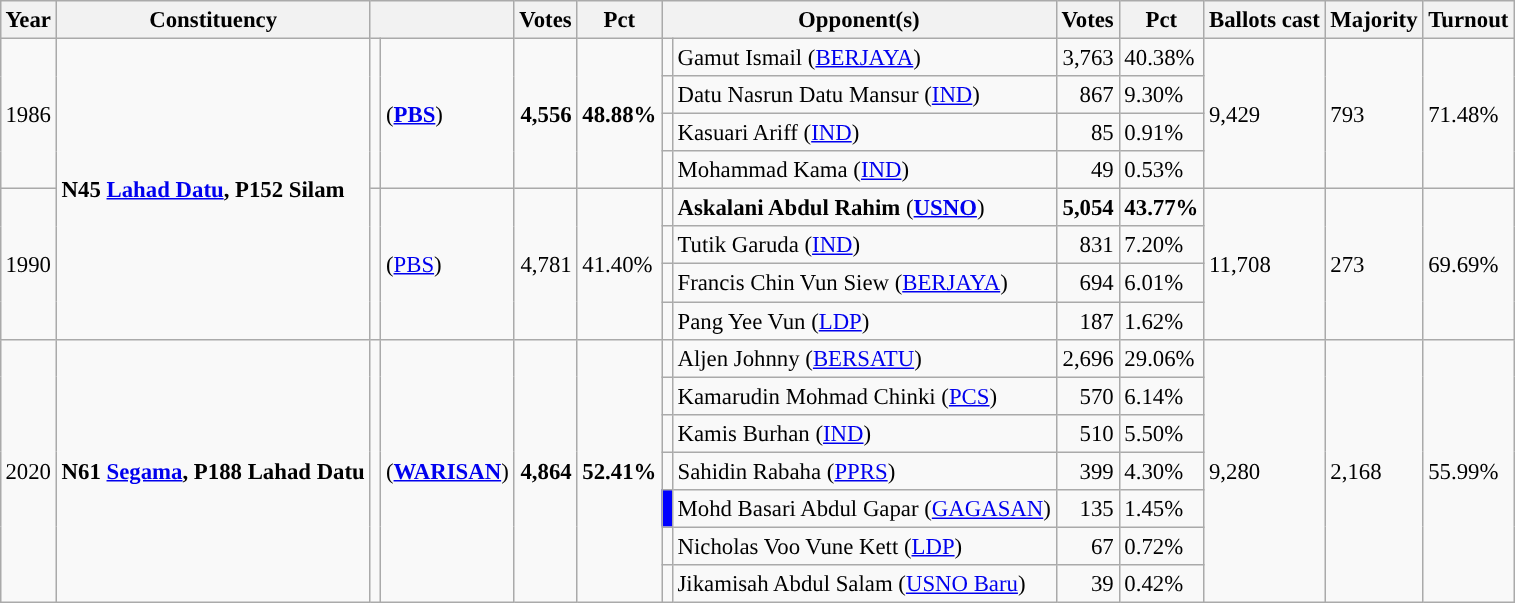<table class="wikitable" style="margin:0.5em ; font-size:95%">
<tr>
<th>Year</th>
<th>Constituency</th>
<th colspan=2></th>
<th>Votes</th>
<th>Pct</th>
<th colspan=2>Opponent(s)</th>
<th>Votes</th>
<th>Pct</th>
<th>Ballots cast</th>
<th>Majority</th>
<th>Turnout</th>
</tr>
<tr>
<td rowspan=4>1986</td>
<td rowspan=8><strong>N45 <a href='#'>Lahad Datu</a>, P152 Silam</strong></td>
<td rowspan=4 ></td>
<td rowspan=4> (<a href='#'><strong>PBS</strong></a>)</td>
<td rowspan=4 align="right"><strong>4,556</strong></td>
<td rowspan=4><strong>48.88%</strong></td>
<td></td>
<td>Gamut Ismail (<a href='#'>BERJAYA</a>)</td>
<td align="right">3,763</td>
<td>40.38%</td>
<td rowspan=4>9,429</td>
<td rowspan=4>793</td>
<td rowspan=4>71.48%</td>
</tr>
<tr>
<td></td>
<td>Datu Nasrun Datu Mansur (<a href='#'>IND</a>)</td>
<td align="right">867</td>
<td>9.30%</td>
</tr>
<tr>
<td></td>
<td>Kasuari Ariff (<a href='#'>IND</a>)</td>
<td align="right">85</td>
<td>0.91%</td>
</tr>
<tr>
<td></td>
<td>Mohammad Kama (<a href='#'>IND</a>)</td>
<td align="right">49</td>
<td>0.53%</td>
</tr>
<tr>
<td rowspan=4>1990</td>
<td rowspan=4 ></td>
<td rowspan=4> (<a href='#'>PBS</a>)</td>
<td rowspan=4 align="right">4,781</td>
<td rowspan=4>41.40%</td>
<td></td>
<td><strong>Askalani Abdul Rahim</strong> (<strong><a href='#'>USNO</a></strong>)</td>
<td align="right"><strong>5,054</strong></td>
<td><strong>43.77%</strong></td>
<td rowspan=4>11,708</td>
<td rowspan=4>273</td>
<td rowspan=4>69.69%</td>
</tr>
<tr>
<td></td>
<td>Tutik Garuda (<a href='#'>IND</a>)</td>
<td align="right">831</td>
<td>7.20%</td>
</tr>
<tr>
<td></td>
<td>Francis Chin Vun Siew (<a href='#'>BERJAYA</a>)</td>
<td align="right">694</td>
<td>6.01%</td>
</tr>
<tr>
<td></td>
<td>Pang Yee Vun (<a href='#'>LDP</a>)</td>
<td align="right">187</td>
<td>1.62%</td>
</tr>
<tr>
<td rowspan=7>2020</td>
<td rowspan=7><strong>N61 <a href='#'>Segama</a>, P188 Lahad Datu</strong></td>
<td rowspan=7 ></td>
<td rowspan=7> (<a href='#'><strong>WARISAN</strong></a>)</td>
<td rowspan=7 align="right"><strong>4,864</strong></td>
<td rowspan=7><strong>52.41%</strong></td>
<td></td>
<td>Aljen Johnny (<a href='#'>BERSATU</a>)</td>
<td align="right">2,696</td>
<td>29.06%</td>
<td rowspan=7>9,280</td>
<td rowspan=7>2,168</td>
<td rowspan=7>55.99%</td>
</tr>
<tr>
<td></td>
<td>Kamarudin Mohmad Chinki (<a href='#'>PCS</a>)</td>
<td align="right">570</td>
<td>6.14%</td>
</tr>
<tr>
<td></td>
<td>Kamis Burhan (<a href='#'>IND</a>)</td>
<td align="right">510</td>
<td>5.50%</td>
</tr>
<tr>
<td></td>
<td>Sahidin Rabaha (<a href='#'>PPRS</a>)</td>
<td align="right">399</td>
<td>4.30%</td>
</tr>
<tr>
<td bgcolor=blue></td>
<td>Mohd Basari Abdul Gapar (<a href='#'>GAGASAN</a>)</td>
<td align="right">135</td>
<td>1.45%</td>
</tr>
<tr>
<td></td>
<td>Nicholas Voo Vune Kett (<a href='#'>LDP</a>)</td>
<td align="right">67</td>
<td>0.72%</td>
</tr>
<tr>
<td></td>
<td>Jikamisah Abdul Salam (<a href='#'>USNO Baru</a>)</td>
<td align="right">39</td>
<td>0.42%</td>
</tr>
</table>
